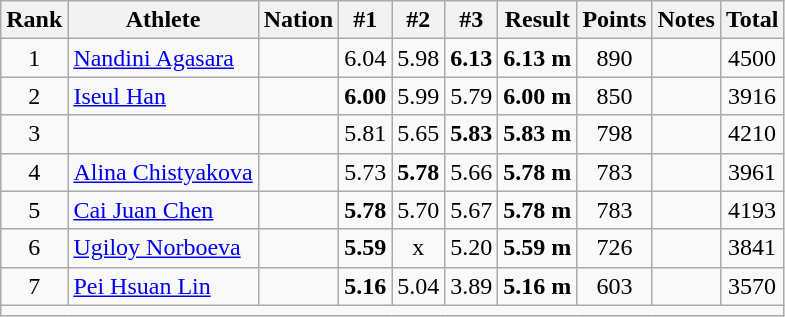<table class="wikitable sortable" style="text-align:center;">
<tr>
<th scope="col" style="width: 10px;">Rank</th>
<th scope="col">Athlete</th>
<th scope="col">Nation</th>
<th scope="col">#1</th>
<th scope="col">#2</th>
<th scope="col">#3</th>
<th scope="col">Result</th>
<th scope="col">Points</th>
<th scope="col">Notes</th>
<th scope="col">Total</th>
</tr>
<tr>
<td>1</td>
<td align="left"><a href='#'>Nandini Agasara</a></td>
<td align="left"></td>
<td>6.04<br> </td>
<td>5.98<br> </td>
<td><strong>6.13</strong><br> </td>
<td><strong>6.13 m</strong><br> </td>
<td>890</td>
<td></td>
<td>4500</td>
</tr>
<tr>
<td>2</td>
<td align="left"><a href='#'>Iseul Han</a></td>
<td align="left"></td>
<td><strong>6.00</strong><br> </td>
<td>5.99<br> </td>
<td>5.79<br> </td>
<td><strong>6.00 m</strong><br> </td>
<td>850</td>
<td></td>
<td>3916</td>
</tr>
<tr>
<td>3</td>
<td align="left"></td>
<td align="left"></td>
<td>5.81<br> </td>
<td>5.65<br> </td>
<td><strong>5.83</strong><br> </td>
<td><strong>5.83 m</strong><br> </td>
<td>798</td>
<td></td>
<td>4210</td>
</tr>
<tr>
<td>4</td>
<td align="left"><a href='#'>Alina Chistyakova</a></td>
<td align="left"></td>
<td>5.73<br> </td>
<td><strong>5.78</strong><br> </td>
<td>5.66<br> </td>
<td><strong>5.78 m</strong><br> </td>
<td>783</td>
<td></td>
<td>3961</td>
</tr>
<tr>
<td>5</td>
<td align="left"><a href='#'>Cai Juan Chen</a></td>
<td align="left"></td>
<td><strong>5.78</strong><br> </td>
<td>5.70<br> </td>
<td>5.67<br> </td>
<td><strong>5.78 m</strong><br> </td>
<td>783</td>
<td></td>
<td>4193</td>
</tr>
<tr>
<td>6</td>
<td align="left"><a href='#'>Ugiloy Norboeva</a></td>
<td align="left"></td>
<td><strong>5.59</strong><br> </td>
<td>x</td>
<td>5.20<br> </td>
<td><strong>5.59 m</strong><br> </td>
<td>726</td>
<td></td>
<td>3841</td>
</tr>
<tr>
<td>7</td>
<td align="left"><a href='#'>Pei Hsuan Lin</a></td>
<td align="left"></td>
<td><strong>5.16</strong><br> </td>
<td>5.04<br> </td>
<td>3.89<br> </td>
<td><strong>5.16 m</strong><br> </td>
<td>603</td>
<td></td>
<td>3570</td>
</tr>
<tr class="sortbottom">
<td colspan="10"></td>
</tr>
</table>
